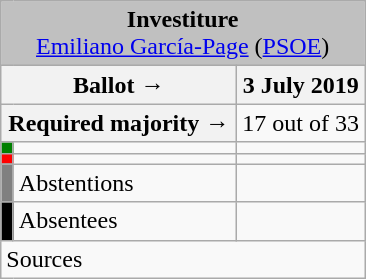<table class="wikitable" style="text-align:center;">
<tr>
<td colspan="3" align="center" bgcolor="#C0C0C0"><strong>Investiture</strong><br><a href='#'>Emiliano García-Page</a> (<a href='#'>PSOE</a>)</td>
</tr>
<tr>
<th colspan="2" width="150px">Ballot →</th>
<th>3 July 2019</th>
</tr>
<tr>
<th colspan="2">Required majority →</th>
<td>17 out of 33 </td>
</tr>
<tr>
<th width="1px" style="background:green;"></th>
<td align="left"></td>
<td></td>
</tr>
<tr>
<th style="color:inherit;background:red;"></th>
<td align="left"></td>
<td></td>
</tr>
<tr>
<th style="color:inherit;background:gray;"></th>
<td align="left"><span>Abstentions</span></td>
<td></td>
</tr>
<tr>
<th style="color:inherit;background:black;"></th>
<td align="left"><span>Absentees</span></td>
<td></td>
</tr>
<tr>
<td align="left" colspan="3">Sources</td>
</tr>
</table>
